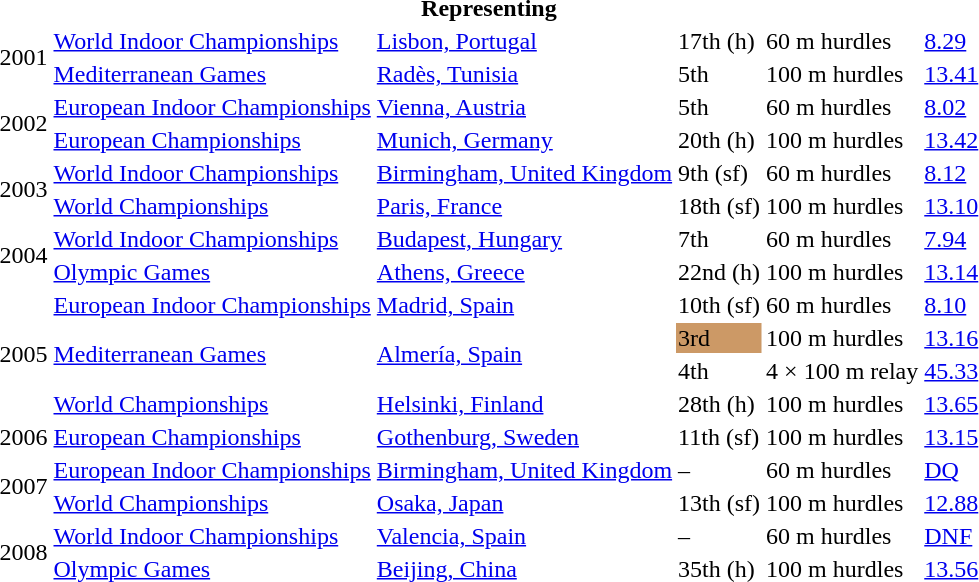<table>
<tr>
<th colspan="6">Representing </th>
</tr>
<tr>
<td rowspan=2>2001</td>
<td><a href='#'>World Indoor Championships</a></td>
<td><a href='#'>Lisbon, Portugal</a></td>
<td>17th (h)</td>
<td>60 m hurdles</td>
<td><a href='#'>8.29</a></td>
</tr>
<tr>
<td><a href='#'>Mediterranean Games</a></td>
<td><a href='#'>Radès, Tunisia</a></td>
<td>5th</td>
<td>100 m hurdles</td>
<td><a href='#'>13.41</a></td>
</tr>
<tr>
<td rowspan=2>2002</td>
<td><a href='#'>European Indoor Championships</a></td>
<td><a href='#'>Vienna, Austria</a></td>
<td>5th</td>
<td>60 m hurdles</td>
<td><a href='#'>8.02</a></td>
</tr>
<tr>
<td><a href='#'>European Championships</a></td>
<td><a href='#'>Munich, Germany</a></td>
<td>20th (h)</td>
<td>100 m hurdles</td>
<td><a href='#'>13.42</a></td>
</tr>
<tr>
<td rowspan=2>2003</td>
<td><a href='#'>World Indoor Championships</a></td>
<td><a href='#'>Birmingham, United Kingdom</a></td>
<td>9th (sf)</td>
<td>60 m hurdles</td>
<td><a href='#'>8.12</a></td>
</tr>
<tr>
<td><a href='#'>World Championships</a></td>
<td><a href='#'>Paris, France</a></td>
<td>18th (sf)</td>
<td>100 m hurdles</td>
<td><a href='#'>13.10</a></td>
</tr>
<tr>
<td rowspan=2>2004</td>
<td><a href='#'>World Indoor Championships</a></td>
<td><a href='#'>Budapest, Hungary</a></td>
<td>7th</td>
<td>60 m hurdles</td>
<td><a href='#'>7.94</a></td>
</tr>
<tr>
<td><a href='#'>Olympic Games</a></td>
<td><a href='#'>Athens, Greece</a></td>
<td>22nd (h)</td>
<td>100 m hurdles</td>
<td><a href='#'>13.14</a></td>
</tr>
<tr>
<td rowspan=4>2005</td>
<td><a href='#'>European Indoor Championships</a></td>
<td><a href='#'>Madrid, Spain</a></td>
<td>10th (sf)</td>
<td>60 m hurdles</td>
<td><a href='#'>8.10</a></td>
</tr>
<tr>
<td rowspan=2><a href='#'>Mediterranean Games</a></td>
<td rowspan=2><a href='#'>Almería, Spain</a></td>
<td bgcolor=cc9966>3rd</td>
<td>100 m hurdles</td>
<td><a href='#'>13.16</a></td>
</tr>
<tr>
<td>4th</td>
<td>4 × 100 m relay</td>
<td><a href='#'>45.33</a></td>
</tr>
<tr>
<td><a href='#'>World Championships</a></td>
<td><a href='#'>Helsinki, Finland</a></td>
<td>28th (h)</td>
<td>100 m hurdles</td>
<td><a href='#'>13.65</a></td>
</tr>
<tr>
<td>2006</td>
<td><a href='#'>European Championships</a></td>
<td><a href='#'>Gothenburg, Sweden</a></td>
<td>11th (sf)</td>
<td>100 m hurdles</td>
<td><a href='#'>13.15</a></td>
</tr>
<tr>
<td rowspan=2>2007</td>
<td><a href='#'>European Indoor Championships</a></td>
<td><a href='#'>Birmingham, United Kingdom</a></td>
<td>–</td>
<td>60 m hurdles</td>
<td><a href='#'>DQ</a></td>
</tr>
<tr>
<td><a href='#'>World Championships</a></td>
<td><a href='#'>Osaka, Japan</a></td>
<td>13th (sf)</td>
<td>100 m hurdles</td>
<td><a href='#'>12.88</a></td>
</tr>
<tr>
<td rowspan=2>2008</td>
<td><a href='#'>World Indoor Championships</a></td>
<td><a href='#'>Valencia, Spain</a></td>
<td>–</td>
<td>60 m hurdles</td>
<td><a href='#'>DNF</a></td>
</tr>
<tr>
<td><a href='#'>Olympic Games</a></td>
<td><a href='#'>Beijing, China</a></td>
<td>35th (h)</td>
<td>100 m hurdles</td>
<td><a href='#'>13.56</a></td>
</tr>
</table>
